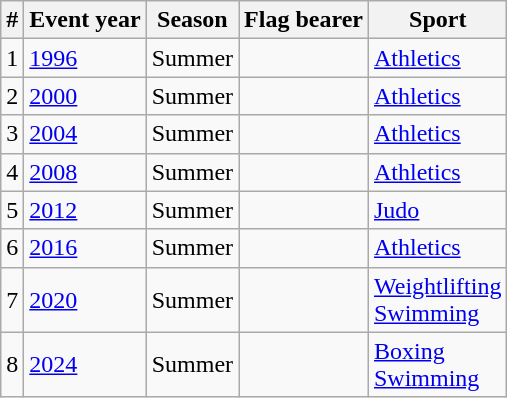<table class="wikitable sortable">
<tr>
<th>#</th>
<th>Event year</th>
<th>Season</th>
<th>Flag bearer</th>
<th>Sport</th>
</tr>
<tr>
<td>1</td>
<td><a href='#'>1996</a></td>
<td>Summer</td>
<td></td>
<td><a href='#'>Athletics</a></td>
</tr>
<tr>
<td>2</td>
<td><a href='#'>2000</a></td>
<td>Summer</td>
<td></td>
<td><a href='#'>Athletics</a></td>
</tr>
<tr>
<td>3</td>
<td><a href='#'>2004</a></td>
<td>Summer</td>
<td></td>
<td><a href='#'>Athletics</a></td>
</tr>
<tr>
<td>4</td>
<td><a href='#'>2008</a></td>
<td>Summer</td>
<td></td>
<td><a href='#'>Athletics</a></td>
</tr>
<tr>
<td>5</td>
<td><a href='#'>2012</a></td>
<td>Summer</td>
<td></td>
<td><a href='#'>Judo</a></td>
</tr>
<tr>
<td>6</td>
<td><a href='#'>2016</a></td>
<td>Summer</td>
<td></td>
<td><a href='#'>Athletics</a></td>
</tr>
<tr>
<td>7</td>
<td><a href='#'>2020</a></td>
<td>Summer</td>
<td><br></td>
<td><a href='#'>Weightlifting</a><br><a href='#'>Swimming</a></td>
</tr>
<tr>
<td>8</td>
<td><a href='#'>2024</a></td>
<td>Summer</td>
<td><br></td>
<td><a href='#'>Boxing</a><br><a href='#'>Swimming</a></td>
</tr>
</table>
